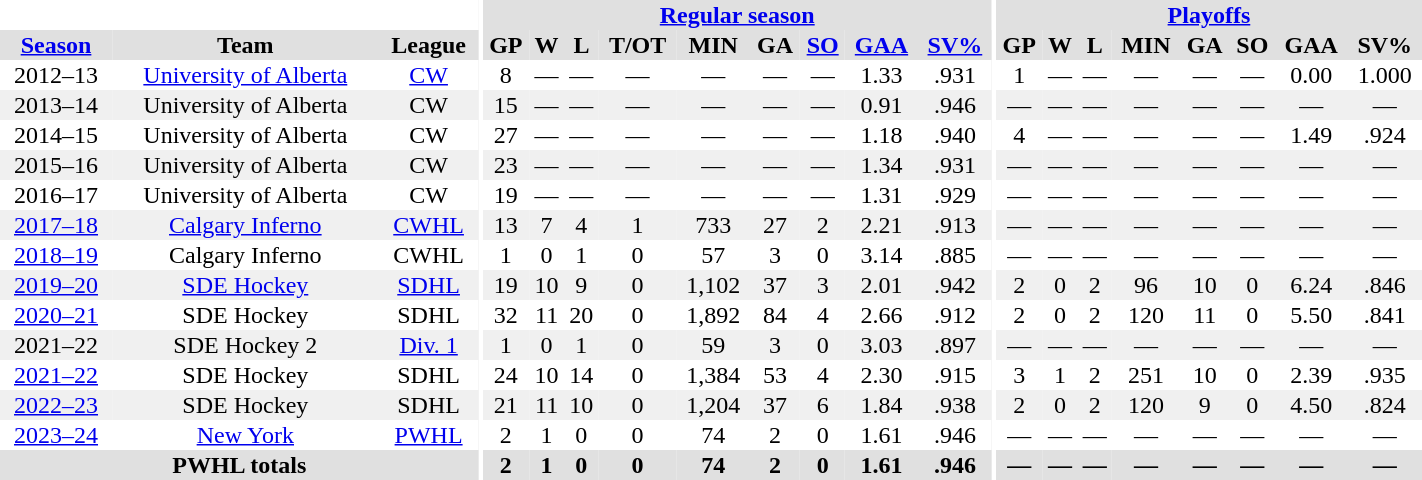<table border="0" cellpadding="1" cellspacing="0" style="text-align:center; width:75%">
<tr bgcolor="#e0e0e0">
<th colspan="3" bgcolor="#ffffff"></th>
<th rowspan="99" bgcolor="#ffffff"></th>
<th colspan="9" bgcolor="#e0e0e0"><a href='#'>Regular season</a></th>
<th rowspan="99" bgcolor="#ffffff"></th>
<th colspan="8" bgcolor="#e0e0e0"><a href='#'>Playoffs</a></th>
</tr>
<tr bgcolor="#e0e0e0">
<th><a href='#'>Season</a></th>
<th>Team</th>
<th>League</th>
<th>GP</th>
<th>W</th>
<th>L</th>
<th>T/OT</th>
<th>MIN</th>
<th>GA</th>
<th><a href='#'>SO</a></th>
<th><a href='#'>GAA</a></th>
<th><a href='#'>SV%</a></th>
<th>GP</th>
<th>W</th>
<th>L</th>
<th>MIN</th>
<th>GA</th>
<th>SO</th>
<th>GAA</th>
<th>SV%</th>
</tr>
<tr>
<td>2012–13</td>
<td><a href='#'>University of Alberta</a></td>
<td><a href='#'>CW</a></td>
<td>8</td>
<td>—</td>
<td>—</td>
<td>—</td>
<td>—</td>
<td>—</td>
<td>—</td>
<td>1.33</td>
<td>.931</td>
<td>1</td>
<td>—</td>
<td>—</td>
<td>—</td>
<td>—</td>
<td>—</td>
<td>0.00</td>
<td>1.000</td>
</tr>
<tr bgcolor="f0f0f0">
<td>2013–14</td>
<td>University of Alberta</td>
<td>CW</td>
<td>15</td>
<td>—</td>
<td>—</td>
<td>—</td>
<td>—</td>
<td>—</td>
<td>—</td>
<td>0.91</td>
<td>.946</td>
<td>—</td>
<td>—</td>
<td>—</td>
<td>—</td>
<td>—</td>
<td>—</td>
<td>—</td>
<td>—</td>
</tr>
<tr>
<td>2014–15</td>
<td>University of Alberta</td>
<td>CW</td>
<td>27</td>
<td>—</td>
<td>—</td>
<td>—</td>
<td>—</td>
<td>—</td>
<td>—</td>
<td>1.18</td>
<td>.940</td>
<td>4</td>
<td>—</td>
<td>—</td>
<td>—</td>
<td>—</td>
<td>—</td>
<td>1.49</td>
<td>.924</td>
</tr>
<tr bgcolor="f0f0f0">
<td>2015–16</td>
<td>University of Alberta</td>
<td>CW</td>
<td>23</td>
<td>—</td>
<td>—</td>
<td>—</td>
<td>—</td>
<td>—</td>
<td>—</td>
<td>1.34</td>
<td>.931</td>
<td>—</td>
<td>—</td>
<td>—</td>
<td>—</td>
<td>—</td>
<td>—</td>
<td>—</td>
<td>—</td>
</tr>
<tr>
<td>2016–17</td>
<td>University of Alberta</td>
<td>CW</td>
<td>19</td>
<td>—</td>
<td>—</td>
<td>—</td>
<td>—</td>
<td>—</td>
<td>—</td>
<td>1.31</td>
<td>.929</td>
<td>—</td>
<td>—</td>
<td>—</td>
<td>—</td>
<td>—</td>
<td>—</td>
<td>—</td>
<td>—</td>
</tr>
<tr bgcolor="f0f0f0">
<td><a href='#'>2017–18</a></td>
<td><a href='#'>Calgary Inferno</a></td>
<td><a href='#'>CWHL</a></td>
<td>13</td>
<td>7</td>
<td>4</td>
<td>1</td>
<td>733</td>
<td>27</td>
<td>2</td>
<td>2.21</td>
<td>.913</td>
<td>—</td>
<td>—</td>
<td>—</td>
<td>—</td>
<td>—</td>
<td>—</td>
<td>—</td>
<td>—</td>
</tr>
<tr>
<td><a href='#'>2018–19</a></td>
<td>Calgary Inferno</td>
<td>CWHL</td>
<td>1</td>
<td>0</td>
<td>1</td>
<td>0</td>
<td>57</td>
<td>3</td>
<td>0</td>
<td>3.14</td>
<td>.885</td>
<td>—</td>
<td>—</td>
<td>—</td>
<td>—</td>
<td>—</td>
<td>—</td>
<td>—</td>
<td>—</td>
</tr>
<tr bgcolor="f0f0f0">
<td><a href='#'>2019–20</a></td>
<td><a href='#'>SDE Hockey</a></td>
<td><a href='#'>SDHL</a></td>
<td>19</td>
<td>10</td>
<td>9</td>
<td>0</td>
<td>1,102</td>
<td>37</td>
<td>3</td>
<td>2.01</td>
<td>.942</td>
<td>2</td>
<td>0</td>
<td>2</td>
<td>96</td>
<td>10</td>
<td>0</td>
<td>6.24</td>
<td>.846</td>
</tr>
<tr>
<td><a href='#'>2020–21</a></td>
<td>SDE Hockey</td>
<td>SDHL</td>
<td>32</td>
<td>11</td>
<td>20</td>
<td>0</td>
<td>1,892</td>
<td>84</td>
<td>4</td>
<td>2.66</td>
<td>.912</td>
<td>2</td>
<td>0</td>
<td>2</td>
<td>120</td>
<td>11</td>
<td>0</td>
<td>5.50</td>
<td>.841</td>
</tr>
<tr bgcolor="f0f0f0">
<td>2021–22</td>
<td>SDE Hockey 2</td>
<td><a href='#'>Div. 1</a></td>
<td>1</td>
<td>0</td>
<td>1</td>
<td>0</td>
<td>59</td>
<td>3</td>
<td>0</td>
<td>3.03</td>
<td>.897</td>
<td>—</td>
<td>—</td>
<td>—</td>
<td>—</td>
<td>—</td>
<td>—</td>
<td>—</td>
<td>—</td>
</tr>
<tr>
<td><a href='#'>2021–22</a></td>
<td>SDE Hockey</td>
<td>SDHL</td>
<td>24</td>
<td>10</td>
<td>14</td>
<td>0</td>
<td>1,384</td>
<td>53</td>
<td>4</td>
<td>2.30</td>
<td>.915</td>
<td>3</td>
<td>1</td>
<td>2</td>
<td>251</td>
<td>10</td>
<td>0</td>
<td>2.39</td>
<td>.935</td>
</tr>
<tr bgcolor="f0f0f0">
<td><a href='#'>2022–23</a></td>
<td>SDE Hockey</td>
<td>SDHL</td>
<td>21</td>
<td>11</td>
<td>10</td>
<td>0</td>
<td>1,204</td>
<td>37</td>
<td>6</td>
<td>1.84</td>
<td>.938</td>
<td>2</td>
<td>0</td>
<td>2</td>
<td>120</td>
<td>9</td>
<td>0</td>
<td>4.50</td>
<td>.824</td>
</tr>
<tr>
<td><a href='#'>2023–24</a></td>
<td><a href='#'>New York</a></td>
<td><a href='#'>PWHL</a></td>
<td>2</td>
<td>1</td>
<td>0</td>
<td>0</td>
<td>74</td>
<td>2</td>
<td>0</td>
<td>1.61</td>
<td>.946</td>
<td>—</td>
<td>—</td>
<td>—</td>
<td>—</td>
<td>—</td>
<td>—</td>
<td>—</td>
<td>—</td>
</tr>
<tr bgcolor="#e0e0e0">
<th colspan="3">PWHL totals</th>
<th>2</th>
<th>1</th>
<th>0</th>
<th>0</th>
<th>74</th>
<th>2</th>
<th>0</th>
<th>1.61</th>
<th>.946</th>
<th>—</th>
<th>—</th>
<th>—</th>
<th>—</th>
<th>—</th>
<th>—</th>
<th>—</th>
<th>—</th>
</tr>
</table>
